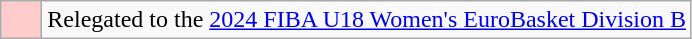<table class="wikitable">
<tr>
<td width=20px bgcolor="#ffcccc"></td>
<td>Relegated to the <a href='#'>2024 FIBA U18 Women's EuroBasket Division B</a></td>
</tr>
</table>
